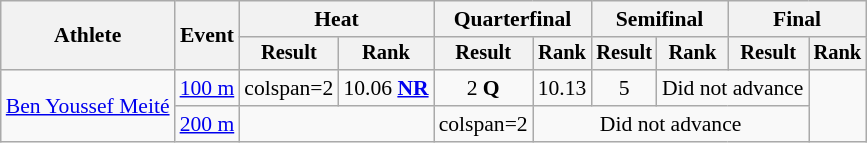<table class="wikitable" style="font-size:90%">
<tr>
<th rowspan="2">Athlete</th>
<th rowspan="2">Event</th>
<th colspan="2">Heat</th>
<th colspan="2">Quarterfinal</th>
<th colspan="2">Semifinal</th>
<th colspan="2">Final</th>
</tr>
<tr style="font-size:95%">
<th>Result</th>
<th>Rank</th>
<th>Result</th>
<th>Rank</th>
<th>Result</th>
<th>Rank</th>
<th>Result</th>
<th>Rank</th>
</tr>
<tr align=center>
<td align=left rowspan=2><a href='#'>Ben Youssef Meité</a></td>
<td align=left><a href='#'>100 m</a></td>
<td>colspan=2 </td>
<td>10.06 <strong><a href='#'>NR</a></strong></td>
<td>2 <strong>Q</strong></td>
<td>10.13</td>
<td>5</td>
<td colspan="2">Did not advance</td>
</tr>
<tr align=center>
<td align=left><a href='#'>200 m</a></td>
<td colspan=2></td>
<td>colspan=2 </td>
<td colspan=4>Did not advance</td>
</tr>
</table>
